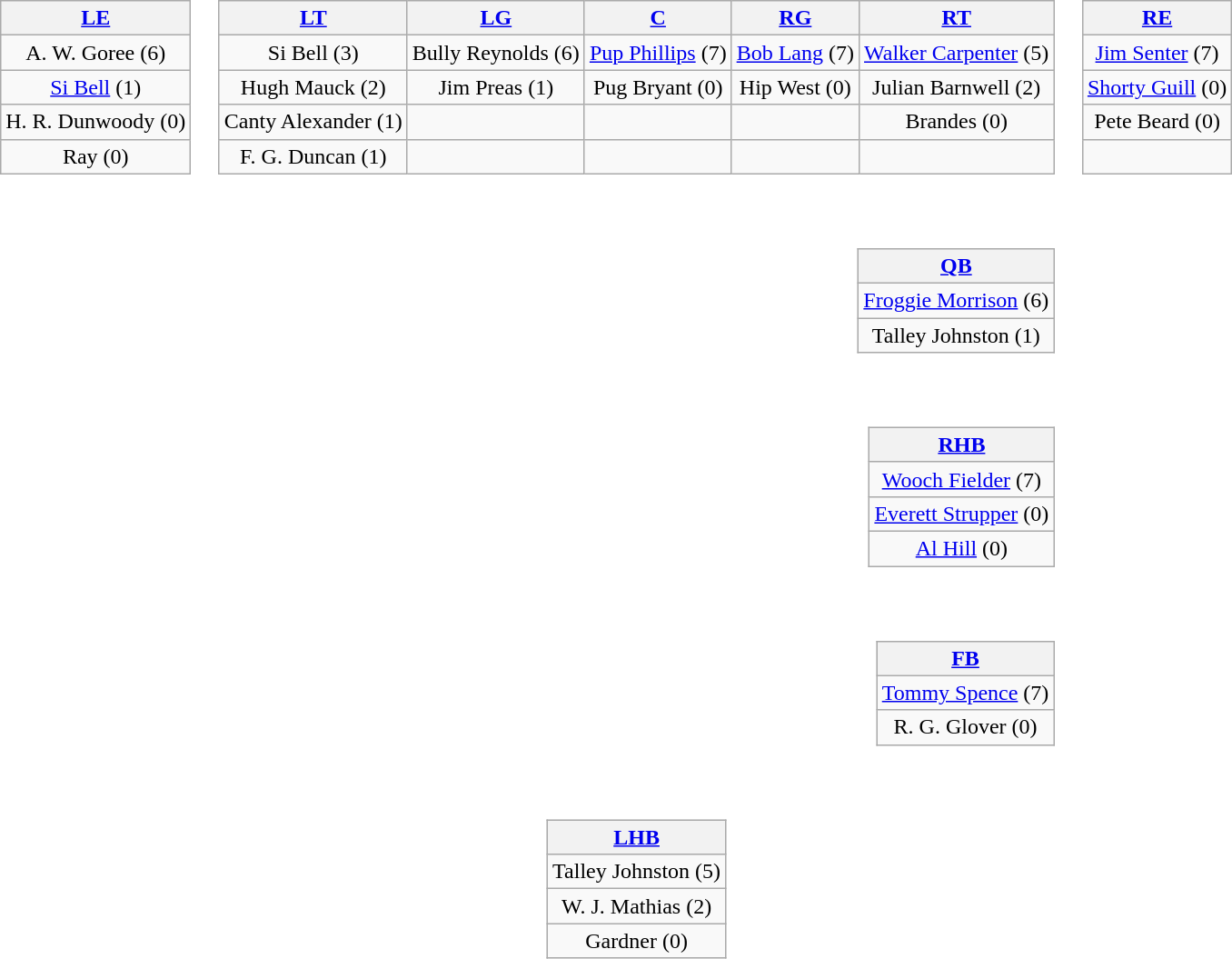<table>
<tr>
<td style="text-align:center;"><br><table style="width:100%">
<tr>
<td align="left"><br><table class="wikitable" style="text-align:center">
<tr>
<th><a href='#'>LE</a></th>
</tr>
<tr>
<td>A. W. Goree (6)</td>
</tr>
<tr>
<td><a href='#'>Si Bell</a> (1)</td>
</tr>
<tr>
<td>H. R. Dunwoody (0)</td>
</tr>
<tr>
<td>Ray (0)</td>
</tr>
</table>
</td>
<td><br><table class="wikitable" style="text-align:center">
<tr>
<th><a href='#'>LT</a></th>
<th><a href='#'>LG</a></th>
<th><a href='#'>C</a></th>
<th><a href='#'>RG</a></th>
<th><a href='#'>RT</a></th>
</tr>
<tr>
<td>Si Bell (3)</td>
<td>Bully Reynolds (6)</td>
<td><a href='#'>Pup Phillips</a> (7)</td>
<td><a href='#'>Bob Lang</a> (7)</td>
<td><a href='#'>Walker Carpenter</a> (5)</td>
</tr>
<tr>
<td>Hugh Mauck (2)</td>
<td>Jim Preas (1)</td>
<td>Pug Bryant (0)</td>
<td>Hip West (0)</td>
<td>Julian Barnwell (2)</td>
</tr>
<tr>
<td>Canty Alexander (1)</td>
<td></td>
<td></td>
<td></td>
<td>Brandes (0)</td>
</tr>
<tr>
<td>F. G. Duncan (1)</td>
<td></td>
<td></td>
<td></td>
<td></td>
</tr>
</table>
</td>
<td><br><table class="wikitable" style="text-align:center">
<tr>
<th><a href='#'>RE</a></th>
</tr>
<tr>
<td><a href='#'>Jim Senter</a> (7)</td>
</tr>
<tr>
<td><a href='#'>Shorty Guill</a> (0)</td>
</tr>
<tr>
<td>Pete Beard (0)</td>
</tr>
<tr>
<td> </td>
</tr>
</table>
</td>
</tr>
<tr>
<td></td>
<td align="right"><br><table class="wikitable" style="text-align:center">
<tr>
<th><a href='#'>QB</a></th>
</tr>
<tr>
<td><a href='#'>Froggie Morrison</a> (6)</td>
</tr>
<tr>
<td>Talley Johnston (1)</td>
</tr>
</table>
</td>
</tr>
<tr>
<td></td>
<td align="right"><br><table class="wikitable" style="text-align:center">
<tr>
<th><a href='#'>RHB</a></th>
</tr>
<tr>
<td><a href='#'>Wooch Fielder</a> (7)</td>
</tr>
<tr>
<td><a href='#'>Everett Strupper</a> (0)</td>
</tr>
<tr>
<td><a href='#'>Al Hill</a> (0)</td>
</tr>
</table>
</td>
</tr>
<tr>
<td></td>
<td align="right"><br><table class="wikitable" style="text-align:center">
<tr>
<th><a href='#'>FB</a></th>
</tr>
<tr>
<td><a href='#'>Tommy Spence</a> (7)</td>
</tr>
<tr>
<td>R. G. Glover (0)</td>
</tr>
</table>
</td>
</tr>
<tr>
<td></td>
<td align="center"><br><table class="wikitable" style="text-align:center">
<tr>
<th><a href='#'>LHB</a></th>
</tr>
<tr>
<td>Talley Johnston (5)</td>
</tr>
<tr>
<td>W. J. Mathias (2)</td>
</tr>
<tr>
<td>Gardner (0)</td>
</tr>
</table>
</td>
</tr>
<tr>
<td style="height:3em"></td>
</tr>
<tr>
<td style="text-align:center;"></td>
</tr>
</table>
</td>
</tr>
</table>
